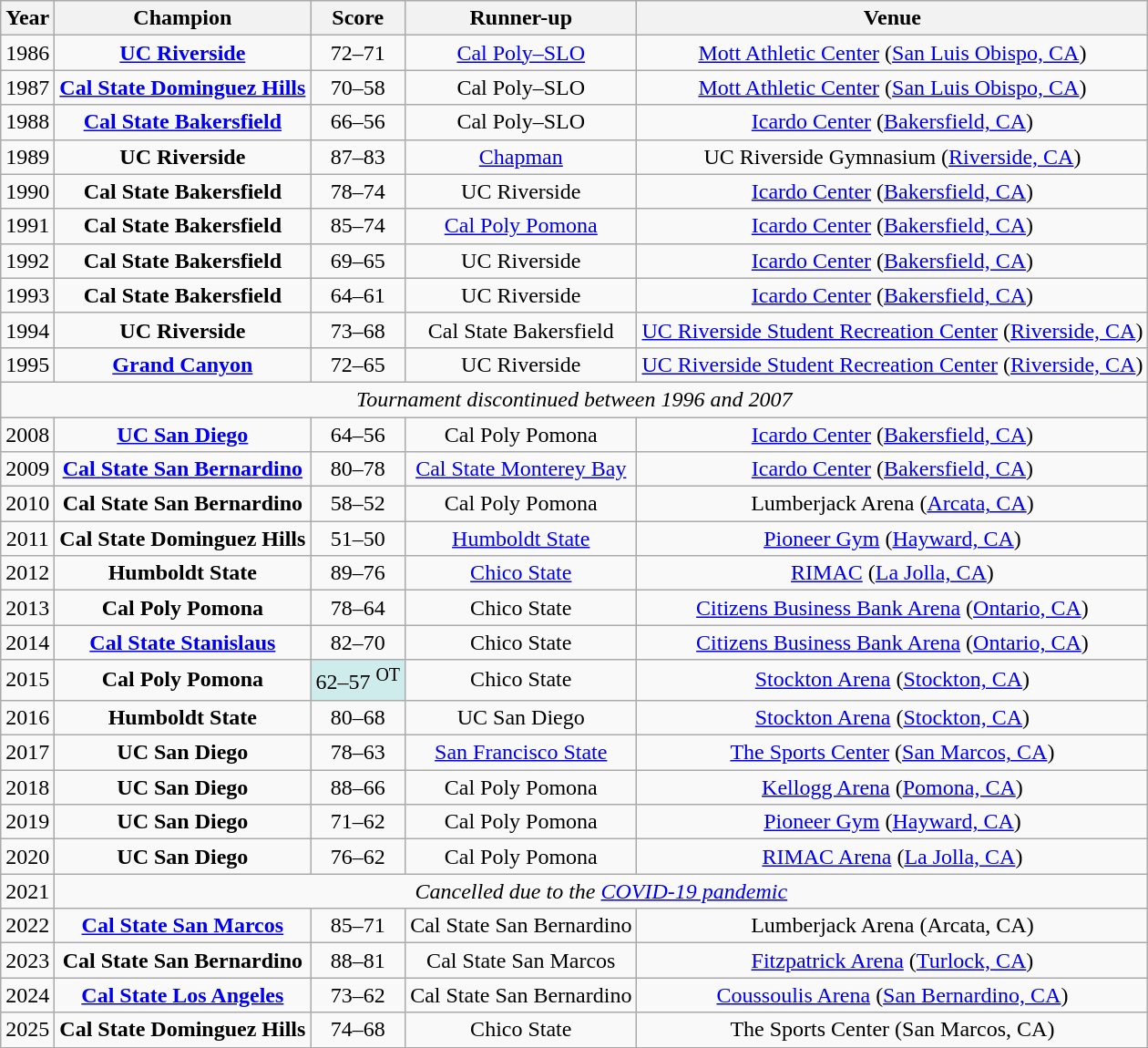<table class="wikitable sortable">
<tr>
<th>Year</th>
<th>Champion</th>
<th>Score</th>
<th>Runner-up</th>
<th>Venue</th>
</tr>
<tr align=center>
<td>1986</td>
<td><strong><a href='#'>UC Riverside</a></strong></td>
<td>72–71</td>
<td><a href='#'>Cal Poly–SLO</a></td>
<td><a href='#'>Mott Athletic Center</a> (<a href='#'>San Luis Obispo, CA</a>)</td>
</tr>
<tr align=center>
<td>1987</td>
<td><strong><a href='#'>Cal State Dominguez Hills</a></strong></td>
<td>70–58</td>
<td>Cal Poly–SLO</td>
<td><a href='#'>Mott Athletic Center</a> (<a href='#'>San Luis Obispo, CA</a>)</td>
</tr>
<tr align=center>
<td>1988</td>
<td><strong><a href='#'>Cal State Bakersfield</a></strong></td>
<td>66–56</td>
<td>Cal Poly–SLO</td>
<td><a href='#'>Icardo Center</a> (<a href='#'>Bakersfield, CA</a>)</td>
</tr>
<tr align=center>
<td>1989</td>
<td><strong>UC Riverside</strong></td>
<td>87–83</td>
<td><a href='#'>Chapman</a></td>
<td>UC Riverside Gymnasium (<a href='#'>Riverside, CA</a>)</td>
</tr>
<tr align=center>
<td>1990</td>
<td><strong>Cal State Bakersfield</strong></td>
<td>78–74</td>
<td>UC Riverside</td>
<td><a href='#'>Icardo Center</a> (<a href='#'>Bakersfield, CA</a>)</td>
</tr>
<tr align=center>
<td>1991</td>
<td><strong>Cal State Bakersfield</strong></td>
<td>85–74</td>
<td><a href='#'>Cal Poly Pomona</a></td>
<td><a href='#'>Icardo Center</a> (<a href='#'>Bakersfield, CA</a>)</td>
</tr>
<tr align=center>
<td>1992</td>
<td><strong>Cal State Bakersfield</strong></td>
<td>69–65</td>
<td>UC Riverside</td>
<td><a href='#'>Icardo Center</a> (<a href='#'>Bakersfield, CA</a>)</td>
</tr>
<tr align=center>
<td>1993</td>
<td><strong>Cal State Bakersfield</strong></td>
<td>64–61</td>
<td>UC Riverside</td>
<td><a href='#'>Icardo Center</a> (<a href='#'>Bakersfield, CA</a>)</td>
</tr>
<tr align=center>
<td>1994</td>
<td><strong>UC Riverside</strong></td>
<td>73–68</td>
<td>Cal State Bakersfield</td>
<td><a href='#'>UC Riverside Student Recreation Center</a> (<a href='#'>Riverside, CA</a>)</td>
</tr>
<tr align=center>
<td>1995</td>
<td><strong><a href='#'>Grand Canyon</a></strong></td>
<td>72–65</td>
<td>UC Riverside</td>
<td><a href='#'>UC Riverside Student Recreation Center</a> (<a href='#'>Riverside, CA</a>)</td>
</tr>
<tr align=center>
<td colspan="5"><em>Tournament discontinued between 1996 and 2007</em></td>
</tr>
<tr align=center>
<td>2008</td>
<td><strong><a href='#'>UC San Diego</a></strong></td>
<td>64–56</td>
<td>Cal Poly Pomona</td>
<td><a href='#'>Icardo Center</a> (<a href='#'>Bakersfield, CA</a>)</td>
</tr>
<tr align=center>
<td>2009</td>
<td><strong><a href='#'>Cal State San Bernardino</a></strong></td>
<td>80–78</td>
<td><a href='#'>Cal State Monterey Bay</a></td>
<td><a href='#'>Icardo Center</a> (<a href='#'>Bakersfield, CA</a>)</td>
</tr>
<tr align=center>
<td>2010</td>
<td><strong>Cal State San Bernardino</strong></td>
<td>58–52</td>
<td>Cal Poly Pomona</td>
<td>Lumberjack Arena (<a href='#'>Arcata, CA</a>)</td>
</tr>
<tr align=center>
<td>2011</td>
<td><strong>Cal State Dominguez Hills</strong></td>
<td>51–50</td>
<td><a href='#'>Humboldt State</a></td>
<td><a href='#'>Pioneer Gym</a> (<a href='#'>Hayward, CA</a>)</td>
</tr>
<tr align=center>
<td>2012</td>
<td><strong>Humboldt State</strong></td>
<td>89–76</td>
<td><a href='#'>Chico State</a></td>
<td><a href='#'>RIMAC</a> (<a href='#'>La Jolla, CA</a>)</td>
</tr>
<tr align=center>
<td>2013</td>
<td><strong>Cal Poly Pomona</strong></td>
<td>78–64</td>
<td>Chico State</td>
<td><a href='#'>Citizens Business Bank Arena</a> (<a href='#'>Ontario, CA</a>)</td>
</tr>
<tr align=center>
<td>2014</td>
<td><strong><a href='#'>Cal State Stanislaus</a></strong></td>
<td>82–70</td>
<td>Chico State</td>
<td><a href='#'>Citizens Business Bank Arena</a> (<a href='#'>Ontario, CA</a>)</td>
</tr>
<tr align=center>
<td>2015</td>
<td><strong>Cal Poly Pomona</strong></td>
<td style="background:#cfecec; text-align:center;">62–57 <sup>OT</sup></td>
<td>Chico State</td>
<td><a href='#'>Stockton Arena</a> (<a href='#'>Stockton, CA</a>)</td>
</tr>
<tr align=center>
<td>2016</td>
<td><strong>Humboldt State</strong></td>
<td>80–68</td>
<td>UC San Diego</td>
<td><a href='#'>Stockton Arena</a> (<a href='#'>Stockton, CA</a>)</td>
</tr>
<tr align=center>
<td>2017</td>
<td><strong>UC San Diego</strong></td>
<td>78–63</td>
<td><a href='#'>San Francisco State</a></td>
<td><a href='#'>The Sports Center</a> (<a href='#'>San Marcos, CA</a>)</td>
</tr>
<tr align=center>
<td>2018</td>
<td><strong>UC San Diego</strong></td>
<td>88–66</td>
<td>Cal Poly Pomona</td>
<td><a href='#'>Kellogg Arena</a> (<a href='#'>Pomona, CA</a>)</td>
</tr>
<tr align=center>
<td>2019</td>
<td><strong>UC San Diego</strong></td>
<td>71–62</td>
<td>Cal Poly Pomona</td>
<td><a href='#'>Pioneer Gym</a> (<a href='#'>Hayward, CA</a>)</td>
</tr>
<tr align=center>
<td>2020</td>
<td><strong>UC San Diego</strong></td>
<td>76–62</td>
<td>Cal Poly Pomona</td>
<td><a href='#'>RIMAC Arena</a> (<a href='#'>La Jolla, CA</a>)</td>
</tr>
<tr align=center>
<td>2021</td>
<td colspan=4><em>Cancelled due to the <a href='#'>COVID-19 pandemic</a></em></td>
</tr>
<tr align=center>
<td>2022</td>
<td><strong><a href='#'>Cal State San Marcos</a></strong></td>
<td>85–71</td>
<td>Cal State San Bernardino</td>
<td>Lumberjack Arena (Arcata, CA)</td>
</tr>
<tr align=center>
<td>2023</td>
<td><strong>Cal State San Bernardino</strong></td>
<td>88–81</td>
<td>Cal State San Marcos</td>
<td><a href='#'>Fitzpatrick Arena</a> (<a href='#'>Turlock, CA</a>)</td>
</tr>
<tr align=center>
<td>2024</td>
<td><strong><a href='#'>Cal State Los Angeles</a></strong></td>
<td>73–62</td>
<td>Cal State San Bernardino</td>
<td><a href='#'>Coussoulis Arena</a> (<a href='#'>San Bernardino, CA</a>)</td>
</tr>
<tr align=center>
<td>2025</td>
<td><strong>Cal State Dominguez Hills</strong></td>
<td>74–68</td>
<td>Chico State</td>
<td>The Sports Center (San Marcos, CA)</td>
</tr>
</table>
